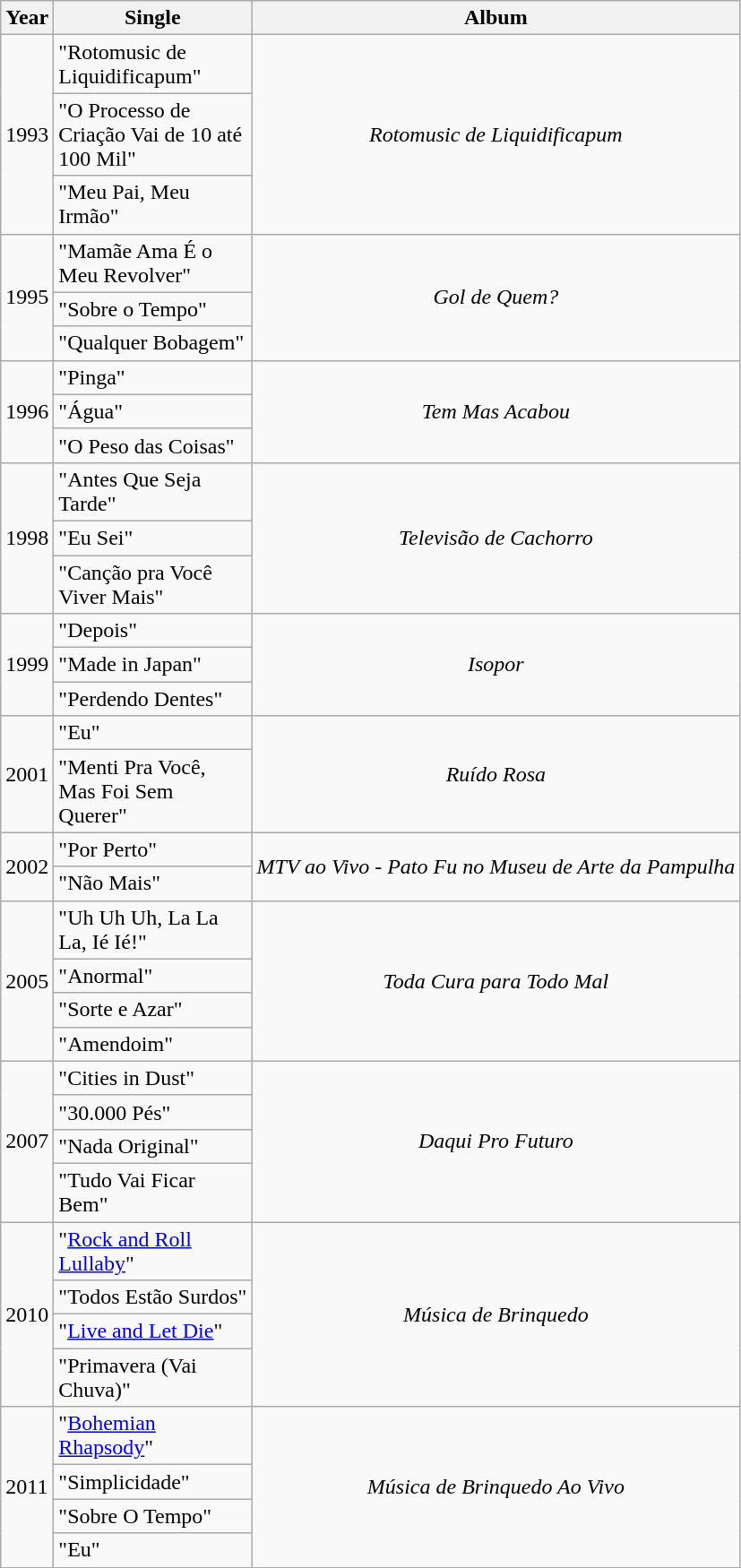<table class="wikitable" border="1">
<tr>
<th>Year</th>
<th width="140">Single</th>
<th>Album</th>
</tr>
<tr>
<td rowspan="3">1993</td>
<td>"Rotomusic de Liquidificapum"</td>
<td rowspan="3" align="center"><em>Rotomusic de Liquidificapum</em></td>
</tr>
<tr>
<td>"O Processo de Criação Vai de 10 até 100 Mil"</td>
</tr>
<tr>
<td>"Meu Pai, Meu Irmão"</td>
</tr>
<tr>
<td rowspan="3">1995</td>
<td>"Mamãe Ama É o Meu Revolver"</td>
<td rowspan="3" align="center"><em>Gol de Quem?</em></td>
</tr>
<tr>
<td>"Sobre o Tempo"</td>
</tr>
<tr>
<td>"Qualquer Bobagem"</td>
</tr>
<tr>
<td rowspan="3">1996</td>
<td>"Pinga"</td>
<td rowspan="3" align="center"><em>Tem Mas Acabou</em></td>
</tr>
<tr>
<td>"Água"</td>
</tr>
<tr>
<td>"O Peso das Coisas"</td>
</tr>
<tr>
<td rowspan="3">1998</td>
<td>"Antes Que Seja Tarde"</td>
<td rowspan="3" align="center"><em>Televisão de Cachorro</em></td>
</tr>
<tr>
<td>"Eu Sei"</td>
</tr>
<tr>
<td>"Canção pra Você Viver Mais"</td>
</tr>
<tr>
<td rowspan="3">1999</td>
<td>"Depois"</td>
<td rowspan="3" align="center"><em>Isopor</em></td>
</tr>
<tr>
<td>"Made in Japan"</td>
</tr>
<tr>
<td>"Perdendo Dentes"</td>
</tr>
<tr>
<td rowspan="2">2001</td>
<td>"Eu"</td>
<td rowspan="2" align="center"><em>Ruído Rosa</em></td>
</tr>
<tr>
<td>"Menti Pra Você, Mas Foi Sem Querer"</td>
</tr>
<tr>
<td rowspan="2">2002</td>
<td>"Por Perto"</td>
<td rowspan="2" align="center"><em>MTV ao Vivo - Pato Fu no Museu de Arte da Pampulha</em></td>
</tr>
<tr>
<td>"Não Mais"</td>
</tr>
<tr>
<td rowspan="4">2005</td>
<td>"Uh Uh Uh, La La La, Ié Ié!"</td>
<td rowspan="4" align="center"><em>Toda Cura para Todo Mal</em></td>
</tr>
<tr>
<td>"Anormal"</td>
</tr>
<tr>
<td>"Sorte e Azar"</td>
</tr>
<tr>
<td>"Amendoim"</td>
</tr>
<tr>
<td rowspan="4">2007</td>
<td>"Cities in Dust"</td>
<td rowspan="4" align="center"><em>Daqui Pro Futuro</em></td>
</tr>
<tr>
<td>"30.000 Pés"</td>
</tr>
<tr>
<td>"Nada Original"</td>
</tr>
<tr>
<td>"Tudo Vai Ficar Bem"</td>
</tr>
<tr>
<td rowspan="4">2010</td>
<td>"<a href='#'>Rock and Roll Lullaby</a>"</td>
<td rowspan="4" align="center"><em>Música de Brinquedo</em></td>
</tr>
<tr>
<td>"Todos Estão Surdos"</td>
</tr>
<tr>
<td>"<a href='#'>Live and Let Die</a>"</td>
</tr>
<tr>
<td>"Primavera (Vai Chuva)"</td>
</tr>
<tr>
<td rowspan="4">2011</td>
<td>"<a href='#'>Bohemian Rhapsody</a>"</td>
<td rowspan="4" align="center"><em>Música de Brinquedo Ao Vivo</em></td>
</tr>
<tr>
<td>"Simplicidade"</td>
</tr>
<tr>
<td>"Sobre O Tempo"</td>
</tr>
<tr>
<td>"Eu"</td>
</tr>
</table>
